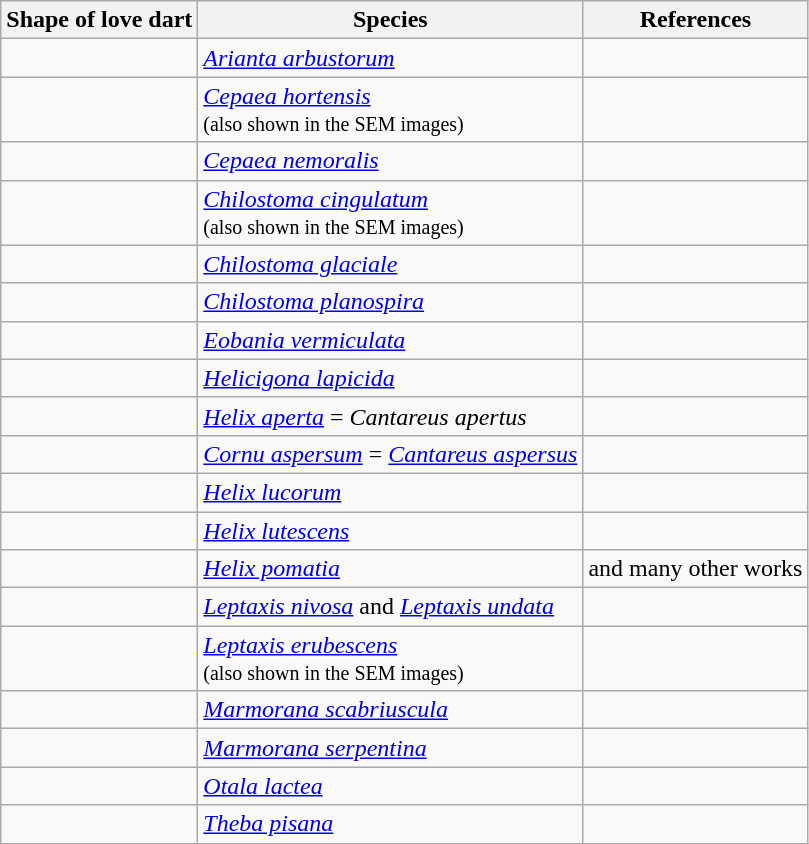<table class="wikitable">
<tr>
<th>Shape of love dart</th>
<th>Species</th>
<th>References</th>
</tr>
<tr>
<td></td>
<td><em><a href='#'>Arianta arbustorum</a></em></td>
<td></td>
</tr>
<tr>
<td></td>
<td><em><a href='#'>Cepaea hortensis</a></em> <br><small>(also shown in the SEM images)</small></td>
<td></td>
</tr>
<tr>
<td></td>
<td><em><a href='#'>Cepaea nemoralis</a></em></td>
<td></td>
</tr>
<tr>
<td></td>
<td><em><a href='#'>Chilostoma cingulatum</a></em> <br><small>(also shown in the SEM images)</small></td>
<td></td>
</tr>
<tr>
<td></td>
<td><em><a href='#'>Chilostoma glaciale</a></em></td>
<td></td>
</tr>
<tr>
<td></td>
<td><em><a href='#'>Chilostoma planospira</a></em></td>
<td></td>
</tr>
<tr>
<td></td>
<td><em><a href='#'>Eobania vermiculata</a></em></td>
<td></td>
</tr>
<tr>
<td></td>
<td><em><a href='#'>Helicigona lapicida</a></em></td>
<td></td>
</tr>
<tr>
<td></td>
<td><em><a href='#'>Helix aperta</a></em> = <em>Cantareus apertus</em></td>
<td></td>
</tr>
<tr>
<td><br><small></small></td>
<td><em><a href='#'>Cornu aspersum</a></em> = <em><a href='#'>Cantareus aspersus</a></em></td>
<td></td>
</tr>
<tr>
<td></td>
<td><em><a href='#'>Helix lucorum</a></em></td>
<td></td>
</tr>
<tr>
<td></td>
<td><em><a href='#'>Helix lutescens</a></em></td>
<td></td>
</tr>
<tr>
<td><br><small></small></td>
<td><em><a href='#'>Helix pomatia</a></em></td>
<td> and many other works</td>
</tr>
<tr>
<td></td>
<td><em><a href='#'>Leptaxis nivosa</a></em> and <em><a href='#'>Leptaxis undata</a></em></td>
<td></td>
</tr>
<tr>
<td></td>
<td><em><a href='#'>Leptaxis erubescens</a></em> <small><br>(also shown in the SEM images)</small></td>
<td></td>
</tr>
<tr>
<td></td>
<td><em><a href='#'>Marmorana scabriuscula</a></em></td>
<td></td>
</tr>
<tr>
<td></td>
<td><em><a href='#'>Marmorana serpentina</a></em></td>
<td></td>
</tr>
<tr>
<td></td>
<td><em><a href='#'>Otala lactea</a></em></td>
<td></td>
</tr>
<tr>
<td></td>
<td><em><a href='#'>Theba pisana</a></em></td>
<td></td>
</tr>
<tr>
</tr>
</table>
